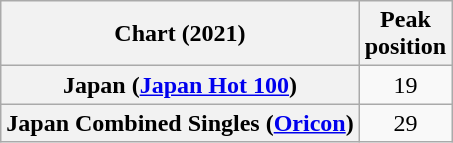<table class="wikitable sortable plainrowheaders" style="text-align:center">
<tr>
<th scope="col">Chart (2021)</th>
<th scope="col">Peak<br>position</th>
</tr>
<tr>
<th scope="row">Japan (<a href='#'>Japan Hot 100</a>)</th>
<td>19</td>
</tr>
<tr>
<th scope="row">Japan Combined Singles (<a href='#'>Oricon</a>)</th>
<td>29</td>
</tr>
</table>
